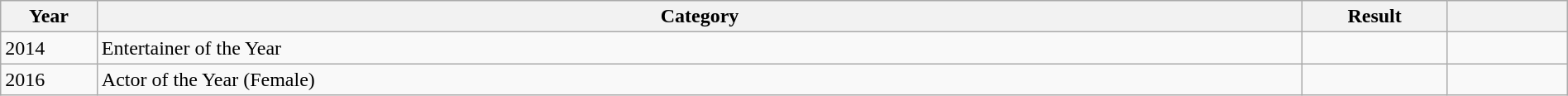<table class="wikitable" style="width:100%;">
<tr>
<th scope="col" style="width:4%;">Year</th>
<th scope="col" style="width:50%;">Category</th>
<th scope="col" style="width:6%;">Result</th>
<th scope="col" style="width:5%;"></th>
</tr>
<tr>
<td>2014</td>
<td>Entertainer of the Year</td>
<td></td>
<td style="text-align:center;"></td>
</tr>
<tr>
<td>2016</td>
<td>Actor of the Year (Female)</td>
<td></td>
<td style="text-align:center;"></td>
</tr>
</table>
